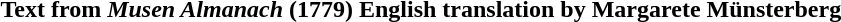<table>
<tr>
<th>Text from <em>Musen Almanach</em> (1779)</th>
<th>English translation by Margarete Münsterberg</th>
</tr>
<tr>
<td><br></td>
<td><br></td>
</tr>
</table>
